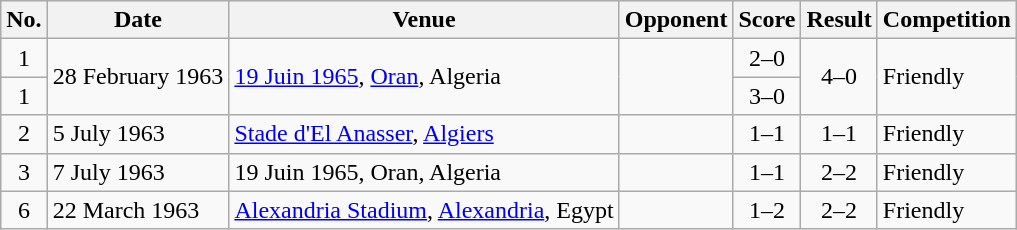<table class="wikitable sortable">
<tr>
<th scope="col">No.</th>
<th scope="col">Date</th>
<th scope="col">Venue</th>
<th scope="col">Opponent</th>
<th scope="col">Score</th>
<th scope="col">Result</th>
<th scope="col">Competition</th>
</tr>
<tr>
<td style="text-align:center">1</td>
<td rowspan="2">28 February 1963</td>
<td rowspan="2"><a href='#'>19 Juin 1965</a>, <a href='#'>Oran</a>, Algeria</td>
<td rowspan="2"></td>
<td style="text-align:center">2–0</td>
<td style="text-align:center" rowspan="2">4–0</td>
<td rowspan="2">Friendly</td>
</tr>
<tr>
<td style="text-align:center">1</td>
<td style="text-align:center">3–0</td>
</tr>
<tr>
<td style="text-align:center">2</td>
<td>5 July 1963</td>
<td><a href='#'>Stade d'El Anasser</a>, <a href='#'>Algiers</a></td>
<td></td>
<td style="text-align:center">1–1</td>
<td style="text-align:center">1–1</td>
<td>Friendly</td>
</tr>
<tr>
<td style="text-align:center">3</td>
<td>7 July 1963</td>
<td>19 Juin 1965, Oran, Algeria</td>
<td></td>
<td style="text-align:center">1–1</td>
<td style="text-align:center">2–2</td>
<td>Friendly</td>
</tr>
<tr>
<td style="text-align:center">6</td>
<td>22 March 1963</td>
<td><a href='#'>Alexandria Stadium</a>, <a href='#'>Alexandria</a>, Egypt</td>
<td></td>
<td style="text-align:center">1–2</td>
<td style="text-align:center">2–2</td>
<td>Friendly</td>
</tr>
</table>
